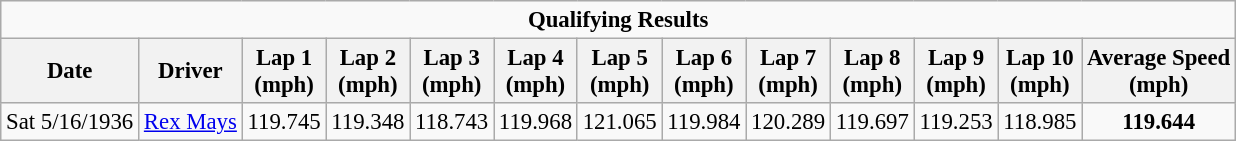<table class="wikitable" style="font-size: 95%;">
<tr align="center">
<td colspan=13><strong>Qualifying Results</strong></td>
</tr>
<tr align="center">
<th>Date</th>
<th>Driver</th>
<th>Lap 1<br>(mph)</th>
<th>Lap 2<br>(mph)</th>
<th>Lap 3<br>(mph)</th>
<th>Lap 4<br>(mph)</th>
<th>Lap 5<br>(mph)</th>
<th>Lap 6<br>(mph)</th>
<th>Lap 7<br>(mph)</th>
<th>Lap 8<br>(mph)</th>
<th>Lap 9<br>(mph)</th>
<th>Lap 10<br>(mph)</th>
<th>Average Speed<br>(mph)</th>
</tr>
<tr align="center">
<td>Sat 5/16/1936</td>
<td><a href='#'>Rex Mays</a></td>
<td>119.745</td>
<td>119.348</td>
<td>118.743</td>
<td>119.968</td>
<td>121.065</td>
<td>119.984</td>
<td>120.289</td>
<td>119.697</td>
<td>119.253</td>
<td>118.985</td>
<td><strong>119.644</strong></td>
</tr>
</table>
